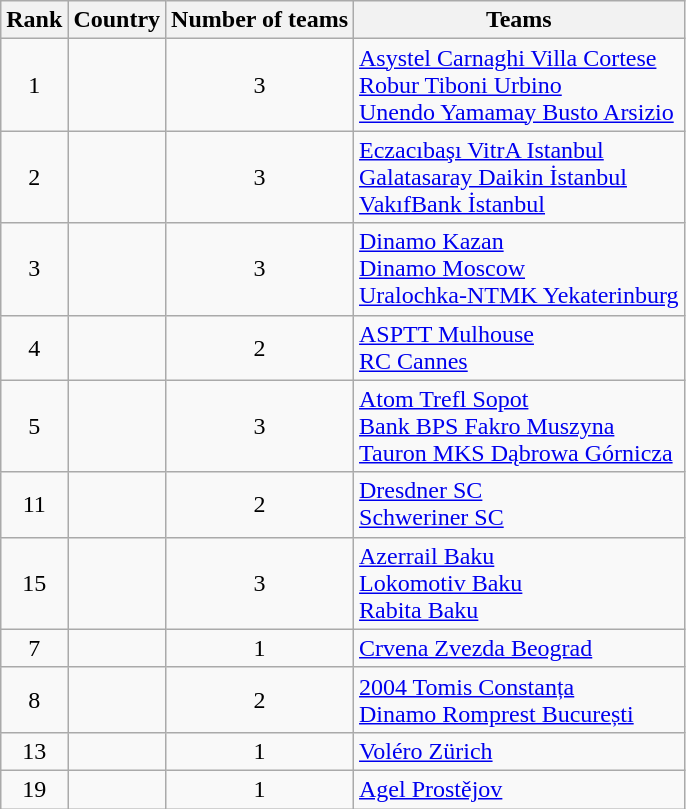<table class="wikitable" style="text-align:left">
<tr>
<th>Rank</th>
<th>Country</th>
<th>Number of teams</th>
<th>Teams</th>
</tr>
<tr>
<td align="center">1</td>
<td></td>
<td align="center">3</td>
<td><a href='#'>Asystel Carnaghi Villa Cortese</a><br><a href='#'>Robur Tiboni Urbino</a><br><a href='#'>Unendo Yamamay Busto Arsizio</a></td>
</tr>
<tr>
<td align="center">2</td>
<td></td>
<td align="center">3</td>
<td><a href='#'>Eczacıbaşı VitrA Istanbul</a><br><a href='#'>Galatasaray Daikin İstanbul</a><br><a href='#'>VakıfBank İstanbul</a></td>
</tr>
<tr>
<td align="center">3</td>
<td></td>
<td align="center">3</td>
<td><a href='#'>Dinamo Kazan</a><br><a href='#'>Dinamo Moscow</a><br><a href='#'>Uralochka-NTMK Yekaterinburg</a></td>
</tr>
<tr>
<td align="center">4</td>
<td></td>
<td align="center">2</td>
<td><a href='#'>ASPTT Mulhouse</a><br><a href='#'>RC Cannes</a></td>
</tr>
<tr>
<td align="center">5</td>
<td></td>
<td align="center">3</td>
<td><a href='#'>Atom Trefl Sopot</a><br><a href='#'>Bank BPS Fakro Muszyna</a><br><a href='#'>Tauron MKS Dąbrowa Górnicza</a></td>
</tr>
<tr>
<td align="center">11</td>
<td></td>
<td align="center">2</td>
<td><a href='#'>Dresdner SC</a><br><a href='#'>Schweriner SC</a></td>
</tr>
<tr>
<td align="center">15</td>
<td></td>
<td align="center">3</td>
<td><a href='#'>Azerrail Baku</a><br><a href='#'>Lokomotiv Baku</a><br><a href='#'>Rabita Baku</a></td>
</tr>
<tr>
<td align="center">7</td>
<td></td>
<td align="center">1</td>
<td><a href='#'>Crvena Zvezda Beograd</a></td>
</tr>
<tr>
<td align="center">8</td>
<td></td>
<td align="center">2</td>
<td><a href='#'>2004 Tomis Constanța</a><br><a href='#'>Dinamo Romprest București</a></td>
</tr>
<tr>
<td align="center">13</td>
<td></td>
<td align="center">1</td>
<td><a href='#'>Voléro Zürich</a></td>
</tr>
<tr>
<td align="center">19</td>
<td></td>
<td align="center">1</td>
<td><a href='#'>Agel Prostějov</a></td>
</tr>
</table>
